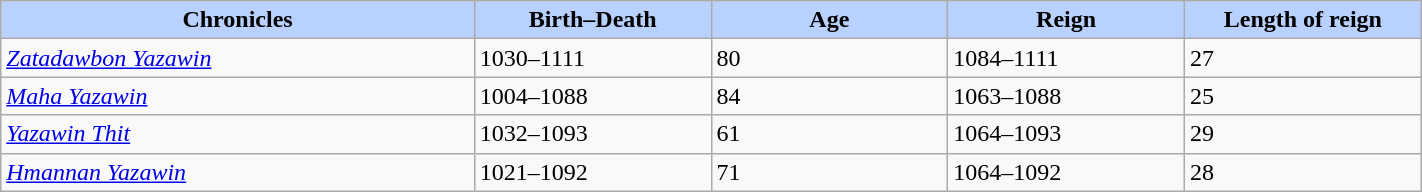<table width=75% class="wikitable">
<tr>
<th style="background-color:#B9D1FF" width=20%>Chronicles</th>
<th style="background-color:#B9D1FF" width=10%>Birth–Death</th>
<th style="background-color:#B9D1FF" width=10%>Age</th>
<th style="background-color:#B9D1FF" width=10%>Reign</th>
<th style="background-color:#B9D1FF" width=10%>Length of reign</th>
</tr>
<tr>
<td><em><a href='#'>Zatadawbon Yazawin</a></em></td>
<td>1030–1111</td>
<td>80</td>
<td>1084–1111</td>
<td>27</td>
</tr>
<tr>
<td><em><a href='#'>Maha Yazawin</a></em></td>
<td>1004–1088</td>
<td>84</td>
<td>1063–1088</td>
<td>25</td>
</tr>
<tr>
<td><em><a href='#'>Yazawin Thit</a></em></td>
<td>1032–1093</td>
<td>61</td>
<td>1064–1093</td>
<td>29</td>
</tr>
<tr>
<td><em><a href='#'>Hmannan Yazawin</a></em></td>
<td>1021–1092</td>
<td>71</td>
<td>1064–1092</td>
<td>28</td>
</tr>
</table>
